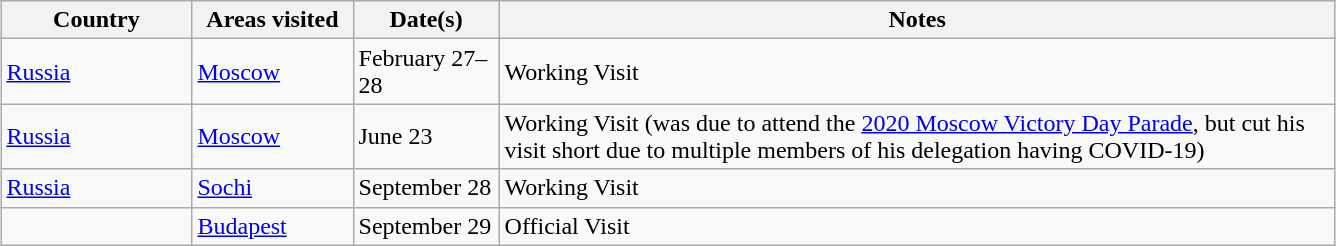<table class="wikitable" style="margin: 1em auto 1em auto">
<tr>
<th width="120">Country</th>
<th width="100">Areas visited</th>
<th width="90">Date(s)</th>
<th width="550">Notes</th>
</tr>
<tr>
<td> <a href='#'>Russia</a></td>
<td><a href='#'>Moscow</a></td>
<td>February 27–28</td>
<td>Working Visit</td>
</tr>
<tr>
<td> <a href='#'>Russia</a></td>
<td><a href='#'>Moscow</a></td>
<td>June 23</td>
<td>Working Visit (was due to attend the <a href='#'>2020 Moscow Victory Day Parade</a>, but cut his visit short due to multiple members of his delegation having COVID-19)</td>
</tr>
<tr>
<td> <a href='#'>Russia</a></td>
<td><a href='#'>Sochi</a></td>
<td>September 28</td>
<td>Working Visit</td>
</tr>
<tr>
<td></td>
<td><a href='#'>Budapest</a></td>
<td>September 29</td>
<td>Official Visit</td>
</tr>
</table>
